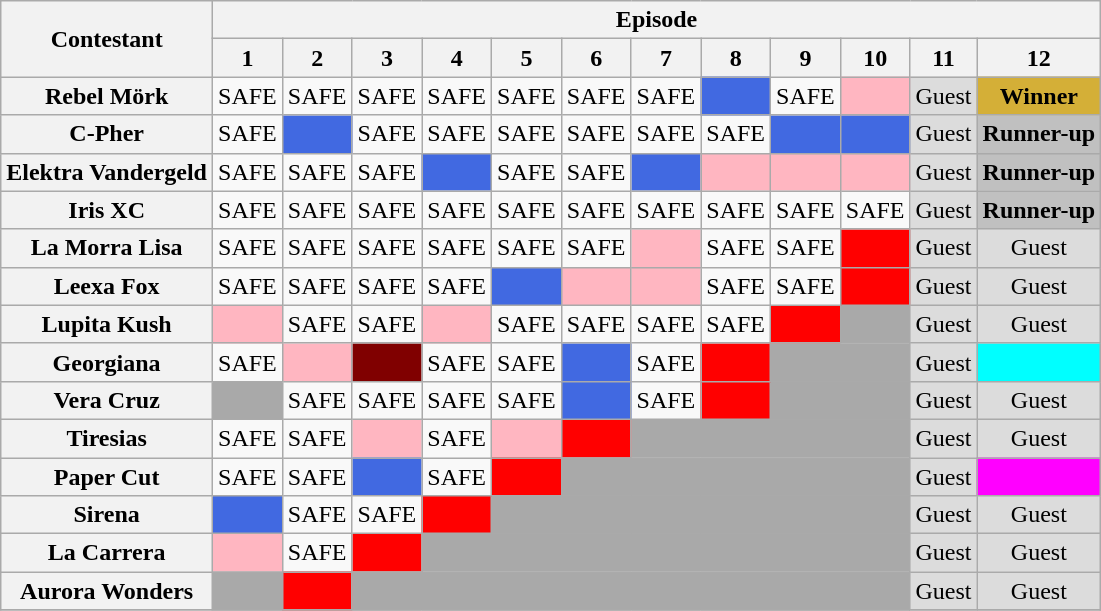<table class="wikitable" style="text-align:center;">
<tr>
<th scope="col" rowspan="2">Contestant</th>
<th scope="col" colspan="12">Episode</th>
</tr>
<tr>
<th scope="col">1</th>
<th scope="col">2</th>
<th scope="col">3</th>
<th scope="col">4</th>
<th scope="col">5</th>
<th scope="col">6</th>
<th scope="col">7</th>
<th scope="col">8</th>
<th scope="col">9</th>
<th scope="col">10</th>
<th scope="col">11</th>
<th scope="col">12</th>
</tr>
<tr>
<th scope="row">Rebel Mörk</th>
<td>SAFE</td>
<td>SAFE</td>
<td>SAFE</td>
<td>SAFE</td>
<td>SAFE</td>
<td>SAFE</td>
<td>SAFE</td>
<td bgcolor="royalblue"></td>
<td>SAFE</td>
<td bgcolor="lightpink"></td>
<td bgcolor="gainsboro">Guest</td>
<td bgcolor="#D4AF37"><strong>Winner</strong></td>
</tr>
<tr>
<th scope="row">C-Pher</th>
<td>SAFE</td>
<td bgcolor="royalblue"></td>
<td>SAFE</td>
<td>SAFE</td>
<td>SAFE</td>
<td>SAFE</td>
<td>SAFE</td>
<td>SAFE</td>
<td bgcolor="royalblue"></td>
<td bgcolor="royalblue"></td>
<td bgcolor="gainsboro">Guest</td>
<td nowrap bgcolor="silver"><strong>Runner-up</strong></td>
</tr>
<tr>
<th nowrap scope="row">Elektra Vandergeld</th>
<td>SAFE</td>
<td>SAFE</td>
<td>SAFE</td>
<td bgcolor="royalblue"></td>
<td>SAFE</td>
<td>SAFE</td>
<td bgcolor="royalblue"></td>
<td bgcolor="lightpink"></td>
<td bgcolor="lightpink"></td>
<td bgcolor="lightpink"></td>
<td bgcolor="gainsboro">Guest</td>
<td bgcolor="silver"><strong>Runner-up</strong></td>
</tr>
<tr>
<th scope="row">Iris XC</th>
<td>SAFE</td>
<td>SAFE</td>
<td>SAFE</td>
<td>SAFE</td>
<td>SAFE</td>
<td>SAFE</td>
<td>SAFE</td>
<td>SAFE</td>
<td>SAFE</td>
<td>SAFE</td>
<td bgcolor="gainsboro">Guest</td>
<td bgcolor="silver"><strong>Runner-up</strong></td>
</tr>
<tr>
<th scope="row">La Morra Lisa</th>
<td>SAFE</td>
<td>SAFE</td>
<td>SAFE</td>
<td>SAFE</td>
<td>SAFE</td>
<td>SAFE</td>
<td bgcolor="lightpink"></td>
<td>SAFE</td>
<td>SAFE</td>
<td bgcolor="red"></td>
<td bgcolor="gainsboro">Guest</td>
<td bgcolor="gainsboro">Guest</td>
</tr>
<tr>
<th scope="row">Leexa Fox</th>
<td>SAFE</td>
<td>SAFE</td>
<td>SAFE</td>
<td>SAFE</td>
<td bgcolor="royalblue"></td>
<td bgcolor="lightpink"></td>
<td bgcolor="lightpink"></td>
<td>SAFE</td>
<td>SAFE</td>
<td bgcolor="red"></td>
<td bgcolor="gainsboro">Guest</td>
<td bgcolor="gainsboro">Guest</td>
</tr>
<tr>
<th scope="row">Lupita Kush</th>
<td bgcolor="lightpink"></td>
<td>SAFE</td>
<td>SAFE</td>
<td bgcolor="lightpink"></td>
<td>SAFE</td>
<td>SAFE</td>
<td>SAFE</td>
<td>SAFE</td>
<td bgcolor="red"></td>
<td bgcolor="darkgray"></td>
<td bgcolor="gainsboro">Guest</td>
<td bgcolor="gainsboro">Guest</td>
</tr>
<tr>
<th scope="row">Georgiana</th>
<td>SAFE</td>
<td bgcolor="lightpink"></td>
<td bgcolor="maroon"></td>
<td>SAFE</td>
<td>SAFE</td>
<td bgcolor="royalblue"></td>
<td>SAFE</td>
<td bgcolor="red"></td>
<td colspan="2" bgcolor="darkgray"></td>
<td bgcolor="gainsboro">Guest</td>
<td bgcolor="aqua"></td>
</tr>
<tr>
<th scope="row">Vera Cruz</th>
<td bgcolor="darkgray"></td>
<td>SAFE</td>
<td>SAFE</td>
<td>SAFE</td>
<td>SAFE</td>
<td bgcolor="royalblue"></td>
<td>SAFE</td>
<td bgcolor="red"></td>
<td colspan="2" bgcolor="darkgray"></td>
<td bgcolor="gainsboro">Guest</td>
<td bgcolor="gainsboro">Guest</td>
</tr>
<tr>
<th scope="row">Tiresias</th>
<td>SAFE</td>
<td>SAFE</td>
<td bgcolor="lightpink"></td>
<td>SAFE</td>
<td bgcolor="lightpink"></td>
<td bgcolor="red"></td>
<td colspan="4" bgcolor="darkgray"></td>
<td bgcolor="gainsboro">Guest</td>
<td bgcolor="gainsboro">Guest</td>
</tr>
<tr>
<th scope="row">Paper Cut</th>
<td>SAFE</td>
<td>SAFE</td>
<td bgcolor="royalblue"></td>
<td>SAFE</td>
<td bgcolor="red"></td>
<td colspan="5" bgcolor="darkgray"></td>
<td bgcolor="gainsboro">Guest</td>
<td bgcolor="fuchsia"></td>
</tr>
<tr>
<th scope="row">Sirena</th>
<td bgcolor="royalblue"></td>
<td>SAFE</td>
<td>SAFE</td>
<td bgcolor="red"></td>
<td colspan="6" bgcolor="darkgray"></td>
<td bgcolor="gainsboro">Guest</td>
<td bgcolor="gainsboro">Guest</td>
</tr>
<tr>
<th scope="row">La Carrera</th>
<td bgcolor="lightpink"></td>
<td>SAFE</td>
<td bgcolor="red"></td>
<td colspan="7" bgcolor="darkgray"></td>
<td bgcolor="gainsboro">Guest</td>
<td bgcolor="gainsboro">Guest</td>
</tr>
<tr>
<th scope="row">Aurora Wonders</th>
<td bgcolor="darkgray"></td>
<td bgcolor="red"></td>
<td colspan="8" bgcolor="darkgray"></td>
<td bgcolor="gainsboro">Guest</td>
<td bgcolor="gainsboro">Guest</td>
</tr>
<tr>
</tr>
</table>
